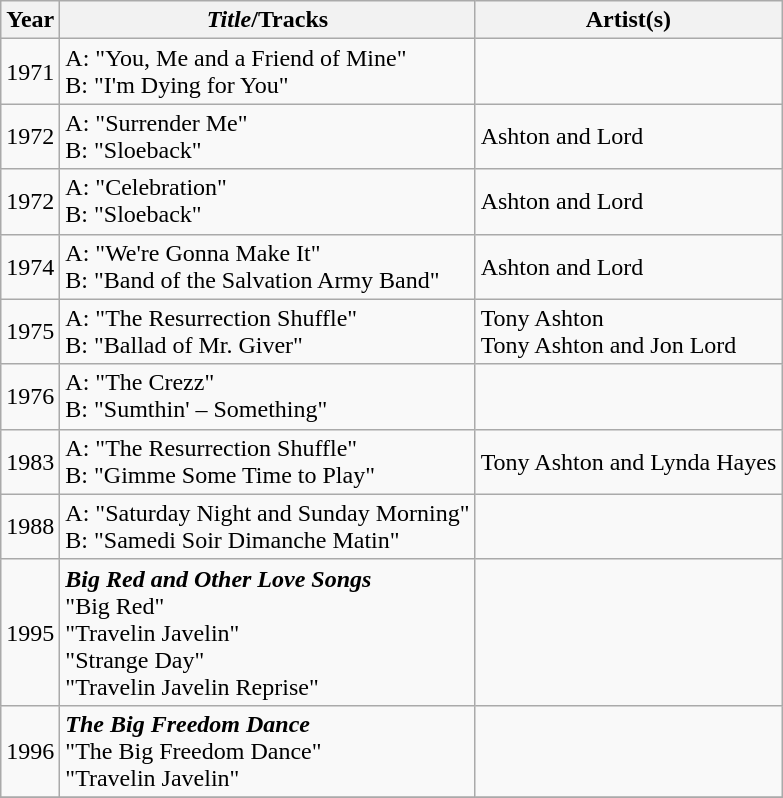<table class="wikitable">
<tr>
<th>Year</th>
<th><strong><em>Title</em></strong>/Tracks</th>
<th>Artist(s)</th>
</tr>
<tr>
<td>1971</td>
<td>A: "You, Me and a Friend of Mine" <br> B: "I'm Dying for You"</td>
<td></td>
</tr>
<tr>
<td>1972</td>
<td>A: "Surrender Me" <br> B: "Sloeback"</td>
<td>Ashton and Lord</td>
</tr>
<tr>
<td>1972</td>
<td>A: "Celebration" <br> B: "Sloeback"</td>
<td>Ashton and Lord</td>
</tr>
<tr>
<td>1974</td>
<td>A: "We're Gonna Make It" <br> B: "Band of the Salvation Army Band"</td>
<td>Ashton and Lord</td>
</tr>
<tr>
<td>1975</td>
<td>A: "The Resurrection Shuffle" <br> B: "Ballad of Mr. Giver"</td>
<td>Tony Ashton <br> Tony Ashton and Jon Lord</td>
</tr>
<tr>
<td>1976</td>
<td>A: "The Crezz" <br> B: "Sumthin' – Something"</td>
<td></td>
</tr>
<tr>
<td>1983</td>
<td>A: "The Resurrection Shuffle" <br> B: "Gimme Some Time to Play"</td>
<td>Tony Ashton and Lynda Hayes</td>
</tr>
<tr>
<td>1988</td>
<td>A: "Saturday Night and Sunday Morning" <br> B: "Samedi Soir Dimanche Matin"</td>
<td></td>
</tr>
<tr>
<td>1995</td>
<td><strong><em>Big Red and Other Love Songs</em></strong> <br> "Big Red" <br> "Travelin Javelin" <br> "Strange Day" <br> "Travelin Javelin Reprise"</td>
<td></td>
</tr>
<tr>
<td>1996</td>
<td><strong><em>The Big Freedom Dance</em></strong> <br> "The Big Freedom Dance" <br> "Travelin Javelin"</td>
<td></td>
</tr>
<tr>
</tr>
</table>
